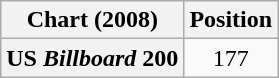<table class="wikitable plainrowheaders" style="text-align:center">
<tr>
<th scope="col">Chart (2008)</th>
<th scope="col">Position</th>
</tr>
<tr>
<th scope="row">US <em>Billboard</em> 200</th>
<td>177</td>
</tr>
</table>
